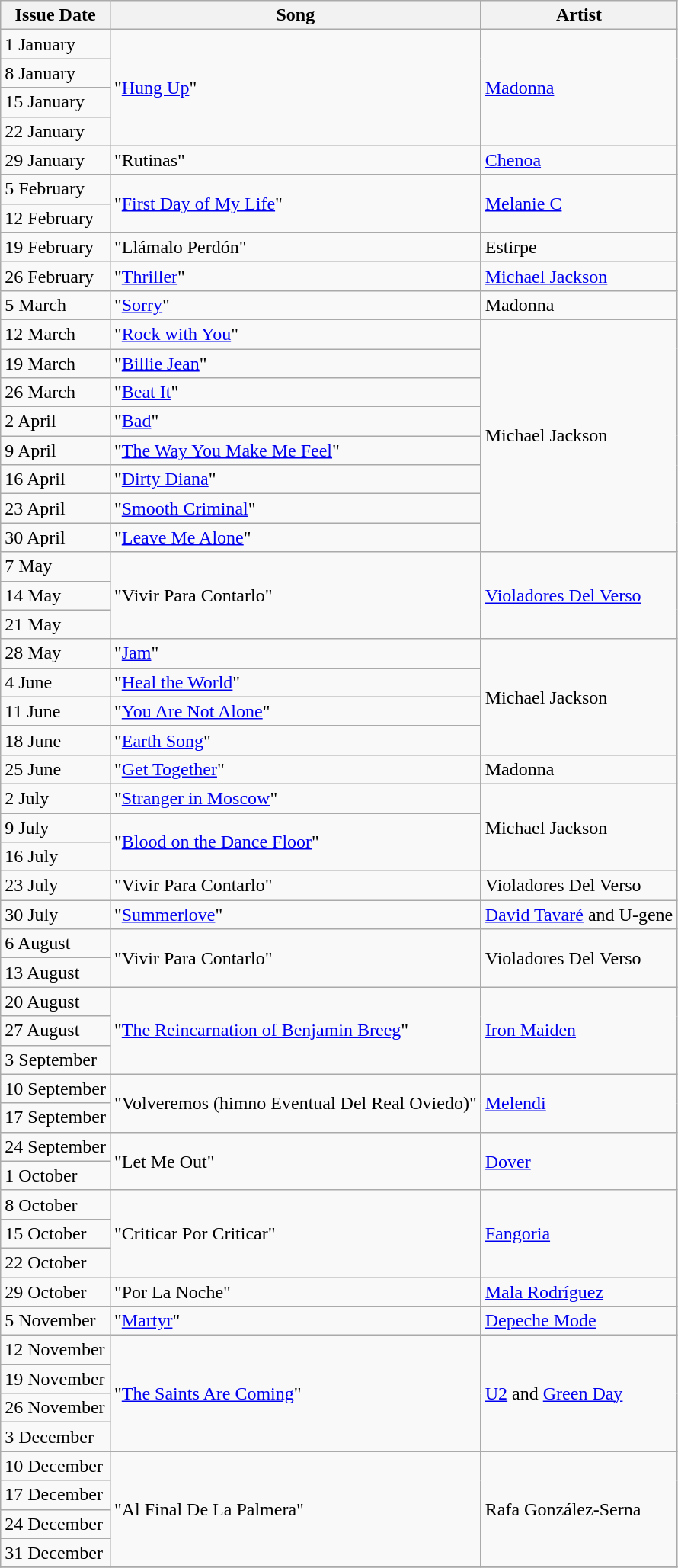<table class="wikitable">
<tr>
<th>Issue Date</th>
<th>Song</th>
<th>Artist</th>
</tr>
<tr>
<td>1 January</td>
<td rowspan="4">"<a href='#'>Hung Up</a>"</td>
<td rowspan="4"><a href='#'>Madonna</a></td>
</tr>
<tr>
<td>8 January</td>
</tr>
<tr>
<td>15 January</td>
</tr>
<tr>
<td>22 January</td>
</tr>
<tr>
<td>29 January</td>
<td>"Rutinas"</td>
<td><a href='#'>Chenoa</a></td>
</tr>
<tr>
<td>5 February</td>
<td rowspan="2">"<a href='#'>First Day of My Life</a>"</td>
<td rowspan="2"><a href='#'>Melanie C</a></td>
</tr>
<tr>
<td>12 February</td>
</tr>
<tr>
<td>19 February</td>
<td>"Llámalo Perdón"</td>
<td>Estirpe</td>
</tr>
<tr>
<td>26 February</td>
<td>"<a href='#'>Thriller</a>"</td>
<td><a href='#'>Michael Jackson</a></td>
</tr>
<tr>
<td>5 March</td>
<td>"<a href='#'>Sorry</a>"</td>
<td>Madonna</td>
</tr>
<tr>
<td>12 March</td>
<td>"<a href='#'>Rock with You</a>"</td>
<td rowspan="8">Michael Jackson</td>
</tr>
<tr>
<td>19 March</td>
<td>"<a href='#'>Billie Jean</a>"</td>
</tr>
<tr>
<td>26 March</td>
<td>"<a href='#'>Beat It</a>"</td>
</tr>
<tr>
<td>2 April</td>
<td>"<a href='#'>Bad</a>"</td>
</tr>
<tr>
<td>9 April</td>
<td>"<a href='#'>The Way You Make Me Feel</a>"</td>
</tr>
<tr>
<td>16 April</td>
<td>"<a href='#'>Dirty Diana</a>"</td>
</tr>
<tr>
<td>23 April</td>
<td>"<a href='#'>Smooth Criminal</a>"</td>
</tr>
<tr>
<td>30 April</td>
<td>"<a href='#'>Leave Me Alone</a>"</td>
</tr>
<tr>
<td>7 May</td>
<td rowspan="3">"Vivir Para Contarlo"</td>
<td rowspan="3"><a href='#'>Violadores Del Verso</a></td>
</tr>
<tr>
<td>14 May</td>
</tr>
<tr>
<td>21 May</td>
</tr>
<tr>
<td>28 May</td>
<td>"<a href='#'>Jam</a>"</td>
<td rowspan="4">Michael Jackson</td>
</tr>
<tr>
<td>4 June</td>
<td>"<a href='#'>Heal the World</a>"</td>
</tr>
<tr>
<td>11 June</td>
<td>"<a href='#'>You Are Not Alone</a>"</td>
</tr>
<tr>
<td>18 June</td>
<td>"<a href='#'>Earth Song</a>"</td>
</tr>
<tr>
<td>25 June</td>
<td>"<a href='#'>Get Together</a>"</td>
<td>Madonna</td>
</tr>
<tr>
<td>2 July</td>
<td>"<a href='#'>Stranger in Moscow</a>"</td>
<td rowspan="3">Michael Jackson</td>
</tr>
<tr>
<td>9 July</td>
<td rowspan="2">"<a href='#'>Blood on the Dance Floor</a>"</td>
</tr>
<tr>
<td>16 July</td>
</tr>
<tr>
<td>23 July</td>
<td>"Vivir Para Contarlo"</td>
<td>Violadores Del Verso</td>
</tr>
<tr>
<td>30 July</td>
<td>"<a href='#'>Summerlove</a>"</td>
<td><a href='#'>David Tavaré</a> and U-gene</td>
</tr>
<tr>
<td>6 August</td>
<td rowspan="2">"Vivir Para Contarlo"</td>
<td rowspan="2">Violadores Del Verso</td>
</tr>
<tr>
<td>13 August</td>
</tr>
<tr>
<td>20 August</td>
<td rowspan="3">"<a href='#'>The Reincarnation of Benjamin Breeg</a>"</td>
<td rowspan="3"><a href='#'>Iron Maiden</a></td>
</tr>
<tr>
<td>27 August</td>
</tr>
<tr>
<td>3 September</td>
</tr>
<tr>
<td>10 September</td>
<td rowspan="2">"Volveremos (himno Eventual Del Real Oviedo)"</td>
<td rowspan="2"><a href='#'>Melendi</a></td>
</tr>
<tr>
<td>17 September</td>
</tr>
<tr>
<td>24 September</td>
<td rowspan="2">"Let Me Out"</td>
<td rowspan="2"><a href='#'>Dover</a></td>
</tr>
<tr>
<td>1 October</td>
</tr>
<tr>
<td>8 October</td>
<td rowspan="3">"Criticar Por Criticar"</td>
<td rowspan="3"><a href='#'>Fangoria</a></td>
</tr>
<tr>
<td>15 October</td>
</tr>
<tr>
<td>22 October</td>
</tr>
<tr>
<td>29 October</td>
<td>"Por La Noche"</td>
<td><a href='#'>Mala Rodríguez</a></td>
</tr>
<tr>
<td>5 November</td>
<td>"<a href='#'>Martyr</a>"</td>
<td><a href='#'>Depeche Mode</a></td>
</tr>
<tr>
<td>12 November</td>
<td rowspan="4">"<a href='#'>The Saints Are Coming</a>"</td>
<td rowspan="4"><a href='#'>U2</a> and <a href='#'>Green Day</a></td>
</tr>
<tr>
<td>19 November</td>
</tr>
<tr>
<td>26 November</td>
</tr>
<tr>
<td>3 December</td>
</tr>
<tr>
<td>10 December</td>
<td rowspan="4">"Al Final De La Palmera"</td>
<td rowspan="4">Rafa González-Serna</td>
</tr>
<tr>
<td>17 December</td>
</tr>
<tr>
<td>24 December</td>
</tr>
<tr>
<td>31 December</td>
</tr>
<tr>
</tr>
</table>
